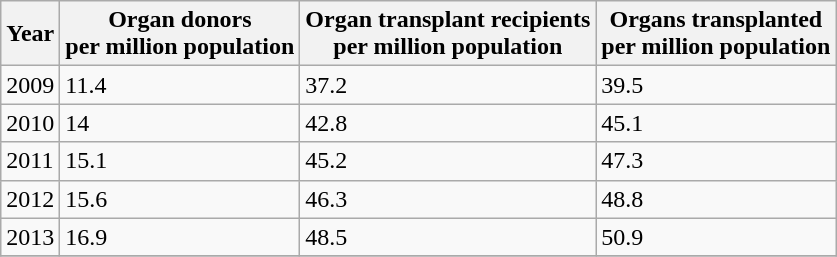<table class="wikitable">
<tr>
<th>Year</th>
<th>Organ donors<br>per million population</th>
<th>Organ transplant recipients<br>per million population</th>
<th>Organs transplanted<br>per million population</th>
</tr>
<tr>
<td>2009</td>
<td>11.4</td>
<td>37.2</td>
<td>39.5</td>
</tr>
<tr>
<td>2010</td>
<td>14</td>
<td>42.8</td>
<td>45.1</td>
</tr>
<tr>
<td>2011</td>
<td>15.1</td>
<td>45.2</td>
<td>47.3</td>
</tr>
<tr>
<td>2012</td>
<td>15.6</td>
<td>46.3</td>
<td>48.8</td>
</tr>
<tr>
<td>2013</td>
<td>16.9</td>
<td>48.5</td>
<td>50.9</td>
</tr>
<tr>
</tr>
</table>
